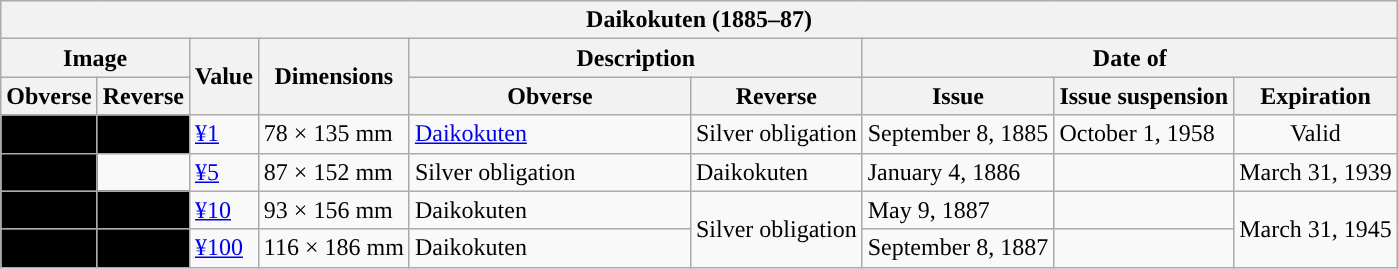<table class="wikitable">
<tr>
<th colspan="9">Daikokuten (1885–87)</th>
</tr>
<tr>
<th colspan="2">Image</th>
<th rowspan="2">Value</th>
<th rowspan="2">Dimensions</th>
<th colspan="2">Description</th>
<th colspan="3">Date of</th>
</tr>
<tr>
<th>Obverse</th>
<th>Reverse</th>
<th width=180>Obverse</th>
<th>Reverse</th>
<th>Issue</th>
<th>Issue suspension</th>
<th>Expiration</th>
</tr>
<tr>
<td style="text-align:center; background:#000;"></td>
<td style="text-align:center; background:#000;"></td>
<td><a href='#'>¥1</a></td>
<td>78 × 135 mm</td>
<td><a href='#'>Daikokuten</a></td>
<td>Silver obligation</td>
<td>September 8, 1885</td>
<td>October 1, 1958</td>
<td align="center">Valid</td>
</tr>
<tr>
<td style="text-align:center; background:#000;"></td>
<td></td>
<td><a href='#'>¥5</a></td>
<td>87 × 152 mm</td>
<td>Silver obligation</td>
<td>Daikokuten</td>
<td>January 4, 1886</td>
<td></td>
<td>March 31, 1939</td>
</tr>
<tr>
<td style="text-align:center; background:#000;"></td>
<td style="text-align:center; background:#000;"></td>
<td><a href='#'>¥10</a></td>
<td>93 × 156 mm</td>
<td>Daikokuten</td>
<td rowspan="2">Silver obligation</td>
<td>May 9, 1887</td>
<td></td>
<td rowspan="2">March 31, 1945</td>
</tr>
<tr>
<td style="text-align:center; background:#000;"></td>
<td style="text-align:center; background:#000;"></td>
<td><a href='#'>¥100</a></td>
<td>116 × 186 mm</td>
<td>Daikokuten</td>
<td>September 8, 1887</td>
<td></td>
</tr>
</table>
